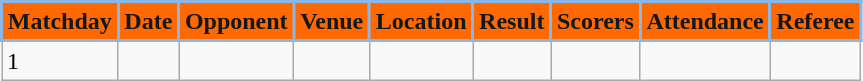<table class="wikitable" align="center">
<tr>
<th scope=col style="background:#FF6900; color:#101820; border:2px solid #8AB7E9;" text-align:center;">Matchday</th>
<th style="background:#FF6900; color:#101820; border:2px solid #8AB7E9;" text-align:center;">Date</th>
<th style="background:#FF6900; color:#101820; border:2px solid #8AB7E9;" text-align:center;">Opponent</th>
<th style="background:#FF6900; color:#101820; border:2px solid #8AB7E9;" text-align:center;">Venue</th>
<th style="background:#FF6900; color:#101820; border:2px solid #8AB7E9;" text-align:center;">Location</th>
<th style="background:#FF6900; color:#101820; border:2px solid #8AB7E9;" text-align:center;">Result</th>
<th style="background:#FF6900; color:#101820; border:2px solid #8AB7E9;" text-align:center;">Scorers</th>
<th style="background:#FF6900; color:#101820; border:2px solid #8AB7E9;" text-align:center;">Attendance</th>
<th style="background:#FF6900; color:#101820; border:2px solid #8AB7E9;" text-align:center;">Referee</th>
</tr>
<tr bgcolor =>
<td>1</td>
<td></td>
<td align=center></td>
<td></td>
<td></td>
<td align=center></td>
<td align=center></td>
<td align=center></td>
<td align=center></td>
</tr>
</table>
